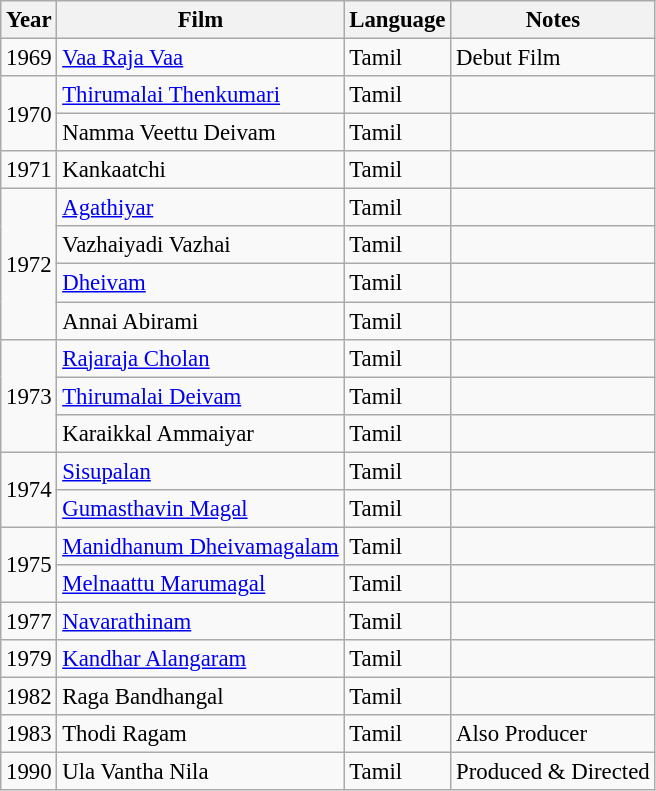<table class="wikitable sortable" style="font-size: 95%;">
<tr>
<th>Year</th>
<th>Film</th>
<th>Language</th>
<th>Notes</th>
</tr>
<tr>
<td>1969</td>
<td><a href='#'>Vaa Raja Vaa</a></td>
<td>Tamil</td>
<td>Debut Film</td>
</tr>
<tr>
<td rowspan=2>1970</td>
<td><a href='#'>Thirumalai Thenkumari</a></td>
<td>Tamil</td>
<td></td>
</tr>
<tr>
<td>Namma Veettu Deivam</td>
<td>Tamil</td>
<td></td>
</tr>
<tr>
<td>1971</td>
<td>Kankaatchi</td>
<td>Tamil</td>
<td></td>
</tr>
<tr>
<td rowspan=4>1972</td>
<td><a href='#'>Agathiyar</a></td>
<td>Tamil</td>
<td></td>
</tr>
<tr>
<td>Vazhaiyadi Vazhai</td>
<td>Tamil</td>
<td></td>
</tr>
<tr>
<td><a href='#'>Dheivam</a></td>
<td>Tamil</td>
<td></td>
</tr>
<tr>
<td>Annai Abirami</td>
<td>Tamil</td>
<td></td>
</tr>
<tr>
<td rowspan=3>1973</td>
<td><a href='#'>Rajaraja Cholan</a></td>
<td>Tamil</td>
<td></td>
</tr>
<tr>
<td><a href='#'>Thirumalai Deivam</a></td>
<td>Tamil</td>
<td></td>
</tr>
<tr>
<td>Karaikkal Ammaiyar</td>
<td>Tamil</td>
<td></td>
</tr>
<tr>
<td rowspan=2>1974</td>
<td><a href='#'>Sisupalan</a></td>
<td>Tamil</td>
<td></td>
</tr>
<tr>
<td><a href='#'>Gumasthavin Magal</a></td>
<td>Tamil</td>
<td></td>
</tr>
<tr>
<td rowspan=2>1975</td>
<td><a href='#'>Manidhanum Dheivamagalam</a></td>
<td>Tamil</td>
<td></td>
</tr>
<tr>
<td><a href='#'>Melnaattu Marumagal</a></td>
<td>Tamil</td>
<td></td>
</tr>
<tr>
<td>1977</td>
<td><a href='#'>Navarathinam</a></td>
<td>Tamil</td>
<td></td>
</tr>
<tr>
<td>1979</td>
<td><a href='#'>Kandhar Alangaram</a></td>
<td>Tamil</td>
<td></td>
</tr>
<tr>
<td>1982</td>
<td>Raga Bandhangal</td>
<td>Tamil</td>
<td></td>
</tr>
<tr>
<td>1983</td>
<td>Thodi Ragam</td>
<td>Tamil</td>
<td>Also Producer</td>
</tr>
<tr>
<td>1990</td>
<td>Ula Vantha Nila</td>
<td>Tamil</td>
<td>Produced & Directed</td>
</tr>
</table>
